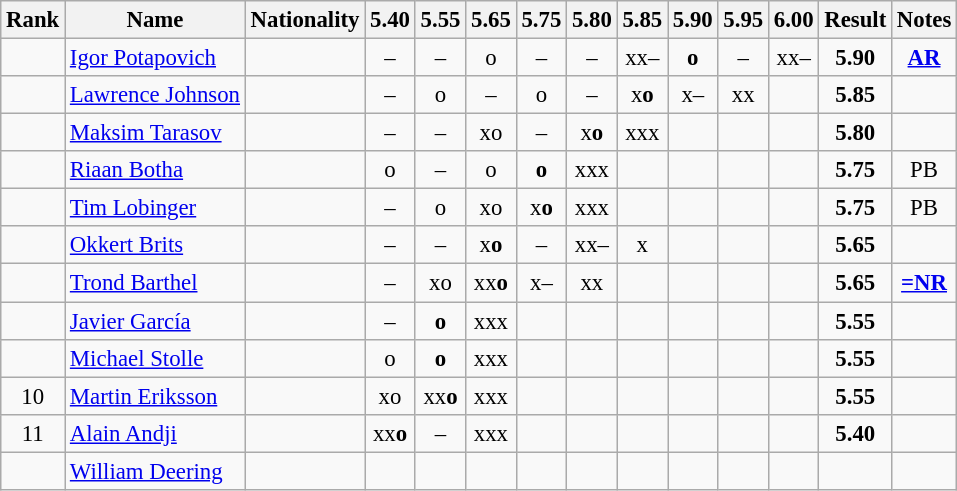<table class="wikitable sortable" style="text-align:center;font-size:95%">
<tr>
<th>Rank</th>
<th>Name</th>
<th>Nationality</th>
<th>5.40</th>
<th>5.55</th>
<th>5.65</th>
<th>5.75</th>
<th>5.80</th>
<th>5.85</th>
<th>5.90</th>
<th>5.95</th>
<th>6.00</th>
<th>Result</th>
<th>Notes</th>
</tr>
<tr>
<td></td>
<td align="left"><a href='#'>Igor Potapovich</a></td>
<td align=left></td>
<td>–</td>
<td>–</td>
<td>o</td>
<td>–</td>
<td>–</td>
<td>xx–</td>
<td><strong>o</strong></td>
<td>–</td>
<td>xx–</td>
<td><strong>5.90</strong></td>
<td><strong><a href='#'>AR</a></strong></td>
</tr>
<tr>
<td></td>
<td align="left"><a href='#'>Lawrence Johnson</a></td>
<td align=left></td>
<td>–</td>
<td>o</td>
<td>–</td>
<td>o</td>
<td>–</td>
<td>x<strong>o</strong></td>
<td>x–</td>
<td>xx</td>
<td></td>
<td><strong>5.85</strong></td>
<td></td>
</tr>
<tr>
<td></td>
<td align="left"><a href='#'>Maksim Tarasov</a></td>
<td align=left></td>
<td>–</td>
<td>–</td>
<td>xo</td>
<td>–</td>
<td>x<strong>o</strong></td>
<td>xxx</td>
<td></td>
<td></td>
<td></td>
<td><strong>5.80</strong></td>
<td></td>
</tr>
<tr>
<td></td>
<td align="left"><a href='#'>Riaan Botha</a></td>
<td align=left></td>
<td>o</td>
<td>–</td>
<td>o</td>
<td><strong>o</strong></td>
<td>xxx</td>
<td></td>
<td></td>
<td></td>
<td></td>
<td><strong>5.75</strong></td>
<td>PB</td>
</tr>
<tr>
<td></td>
<td align="left"><a href='#'>Tim Lobinger</a></td>
<td align=left></td>
<td>–</td>
<td>o</td>
<td>xo</td>
<td>x<strong>o</strong></td>
<td>xxx</td>
<td></td>
<td></td>
<td></td>
<td></td>
<td><strong>5.75</strong></td>
<td>PB</td>
</tr>
<tr>
<td></td>
<td align="left"><a href='#'>Okkert Brits</a></td>
<td align=left></td>
<td>–</td>
<td>–</td>
<td>x<strong>o</strong></td>
<td>–</td>
<td>xx–</td>
<td>x</td>
<td></td>
<td></td>
<td></td>
<td><strong>5.65</strong></td>
<td></td>
</tr>
<tr>
<td></td>
<td align="left"><a href='#'>Trond Barthel</a></td>
<td align=left></td>
<td>–</td>
<td>xo</td>
<td>xx<strong>o</strong></td>
<td>x–</td>
<td>xx</td>
<td></td>
<td></td>
<td></td>
<td></td>
<td><strong>5.65</strong></td>
<td><strong><a href='#'>=NR</a></strong></td>
</tr>
<tr>
<td></td>
<td align="left"><a href='#'>Javier García</a></td>
<td align=left></td>
<td>–</td>
<td><strong>o</strong></td>
<td>xxx</td>
<td></td>
<td></td>
<td></td>
<td></td>
<td></td>
<td></td>
<td><strong>5.55</strong></td>
<td></td>
</tr>
<tr>
<td></td>
<td align="left"><a href='#'>Michael Stolle</a></td>
<td align=left></td>
<td>o</td>
<td><strong>o</strong></td>
<td>xxx</td>
<td></td>
<td></td>
<td></td>
<td></td>
<td></td>
<td></td>
<td><strong>5.55</strong></td>
<td></td>
</tr>
<tr>
<td>10</td>
<td align="left"><a href='#'>Martin Eriksson</a></td>
<td align=left></td>
<td>xo</td>
<td>xx<strong>o</strong></td>
<td>xxx</td>
<td></td>
<td></td>
<td></td>
<td></td>
<td></td>
<td></td>
<td><strong>5.55</strong></td>
<td></td>
</tr>
<tr>
<td>11</td>
<td align="left"><a href='#'>Alain Andji</a></td>
<td align=left></td>
<td>xx<strong>o</strong></td>
<td>–</td>
<td>xxx</td>
<td></td>
<td></td>
<td></td>
<td></td>
<td></td>
<td></td>
<td><strong>5.40</strong></td>
<td></td>
</tr>
<tr>
<td></td>
<td align="left"><a href='#'>William Deering</a></td>
<td align=left></td>
<td></td>
<td></td>
<td></td>
<td></td>
<td></td>
<td></td>
<td></td>
<td></td>
<td></td>
<td><strong></strong></td>
<td></td>
</tr>
</table>
